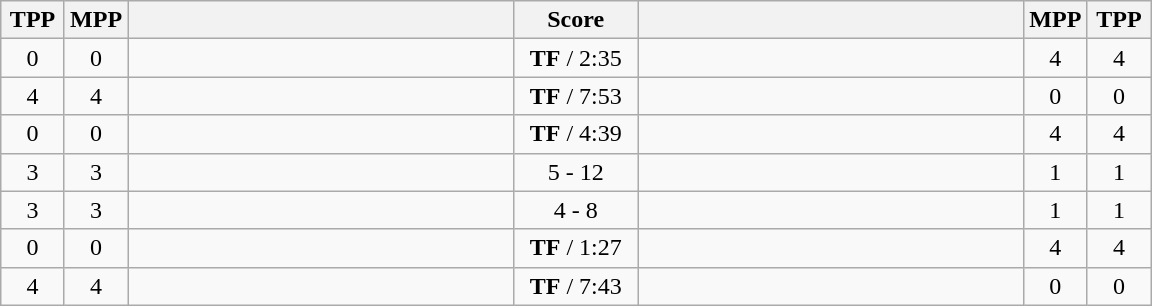<table class="wikitable" style="text-align: center;" |>
<tr>
<th width="35">TPP</th>
<th width="35">MPP</th>
<th width="250"></th>
<th width="75">Score</th>
<th width="250"></th>
<th width="35">MPP</th>
<th width="35">TPP</th>
</tr>
<tr>
<td>0</td>
<td>0</td>
<td style="text-align:left;"><strong></strong></td>
<td><strong>TF</strong> / 2:35</td>
<td style="text-align:left;"></td>
<td>4</td>
<td>4</td>
</tr>
<tr>
<td>4</td>
<td>4</td>
<td style="text-align:left;"></td>
<td><strong>TF</strong> / 7:53</td>
<td style="text-align:left;"><strong></strong></td>
<td>0</td>
<td>0</td>
</tr>
<tr>
<td>0</td>
<td>0</td>
<td style="text-align:left;"><strong></strong></td>
<td><strong>TF</strong> / 4:39</td>
<td style="text-align:left;"></td>
<td>4</td>
<td>4</td>
</tr>
<tr>
<td>3</td>
<td>3</td>
<td style="text-align:left;"></td>
<td>5 - 12</td>
<td style="text-align:left;"><strong></strong></td>
<td>1</td>
<td>1</td>
</tr>
<tr>
<td>3</td>
<td>3</td>
<td style="text-align:left;"></td>
<td>4 - 8</td>
<td style="text-align:left;"><strong></strong></td>
<td>1</td>
<td>1</td>
</tr>
<tr>
<td>0</td>
<td>0</td>
<td style="text-align:left;"><strong></strong></td>
<td><strong>TF</strong> / 1:27</td>
<td style="text-align:left;"></td>
<td>4</td>
<td>4</td>
</tr>
<tr>
<td>4</td>
<td>4</td>
<td style="text-align:left;"></td>
<td><strong>TF</strong> / 7:43</td>
<td style="text-align:left;"><strong></strong></td>
<td>0</td>
<td>0</td>
</tr>
</table>
